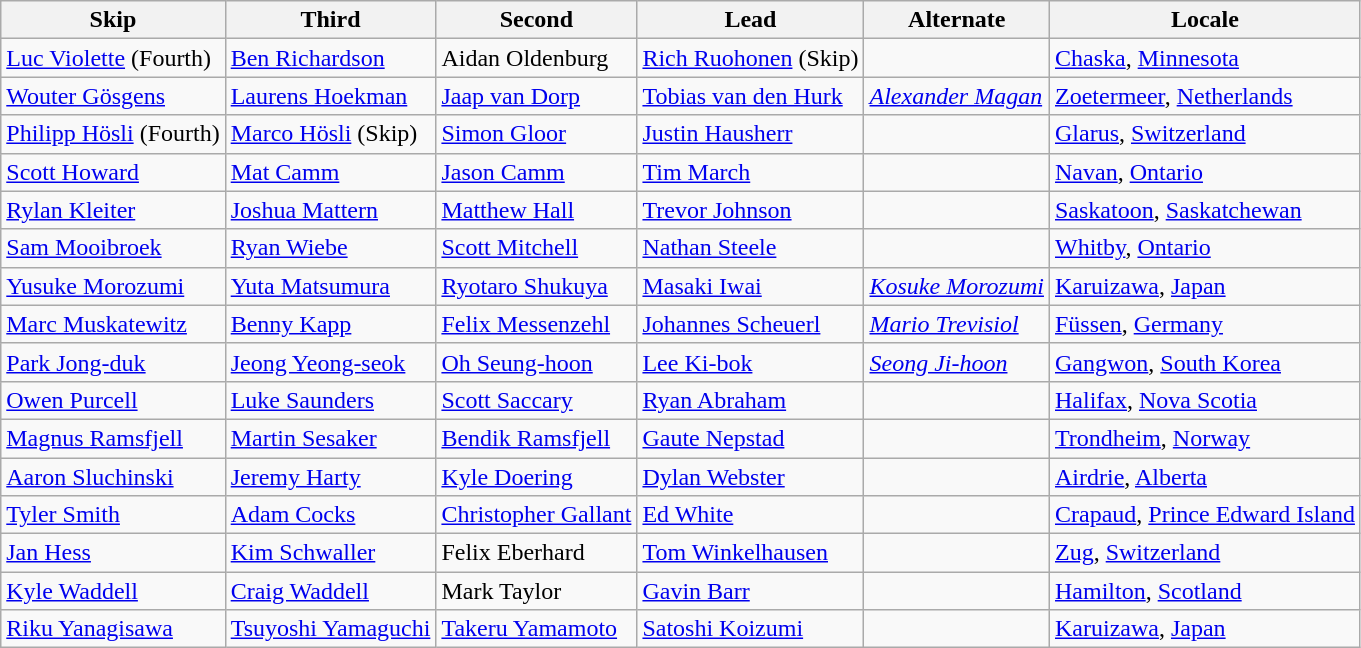<table class=wikitable>
<tr>
<th scope="col">Skip</th>
<th scope="col">Third</th>
<th scope="col">Second</th>
<th scope="col">Lead</th>
<th scope="col">Alternate</th>
<th scope="col">Locale</th>
</tr>
<tr>
<td><a href='#'>Luc Violette</a> (Fourth)</td>
<td><a href='#'>Ben Richardson</a></td>
<td>Aidan Oldenburg</td>
<td><a href='#'>Rich Ruohonen</a> (Skip)</td>
<td></td>
<td> <a href='#'>Chaska</a>, <a href='#'>Minnesota</a></td>
</tr>
<tr>
<td><a href='#'>Wouter Gösgens</a></td>
<td><a href='#'>Laurens Hoekman</a></td>
<td><a href='#'>Jaap van Dorp</a></td>
<td><a href='#'>Tobias van den Hurk</a></td>
<td><em><a href='#'>Alexander Magan</a></em></td>
<td> <a href='#'>Zoetermeer</a>, <a href='#'>Netherlands</a></td>
</tr>
<tr>
<td><a href='#'>Philipp Hösli</a> (Fourth)</td>
<td><a href='#'>Marco Hösli</a> (Skip)</td>
<td><a href='#'>Simon Gloor</a></td>
<td><a href='#'>Justin Hausherr</a></td>
<td></td>
<td> <a href='#'>Glarus</a>, <a href='#'>Switzerland</a></td>
</tr>
<tr>
<td><a href='#'>Scott Howard</a></td>
<td><a href='#'>Mat Camm</a></td>
<td><a href='#'>Jason Camm</a></td>
<td><a href='#'>Tim March</a></td>
<td></td>
<td> <a href='#'>Navan</a>, <a href='#'>Ontario</a></td>
</tr>
<tr>
<td><a href='#'>Rylan Kleiter</a></td>
<td><a href='#'>Joshua Mattern</a></td>
<td><a href='#'>Matthew Hall</a></td>
<td><a href='#'>Trevor Johnson</a></td>
<td></td>
<td> <a href='#'>Saskatoon</a>, <a href='#'>Saskatchewan</a></td>
</tr>
<tr>
<td><a href='#'>Sam Mooibroek</a></td>
<td><a href='#'>Ryan Wiebe</a></td>
<td><a href='#'>Scott Mitchell</a></td>
<td><a href='#'>Nathan Steele</a></td>
<td></td>
<td> <a href='#'>Whitby</a>, <a href='#'>Ontario</a></td>
</tr>
<tr>
<td><a href='#'>Yusuke Morozumi</a></td>
<td><a href='#'>Yuta Matsumura</a></td>
<td><a href='#'>Ryotaro Shukuya</a></td>
<td><a href='#'>Masaki Iwai</a></td>
<td><em><a href='#'>Kosuke Morozumi</a></em></td>
<td> <a href='#'>Karuizawa</a>, <a href='#'>Japan</a></td>
</tr>
<tr>
<td><a href='#'>Marc Muskatewitz</a></td>
<td><a href='#'>Benny Kapp</a></td>
<td><a href='#'>Felix Messenzehl</a></td>
<td><a href='#'>Johannes Scheuerl</a></td>
<td><em><a href='#'>Mario Trevisiol</a></em></td>
<td> <a href='#'>Füssen</a>, <a href='#'>Germany</a></td>
</tr>
<tr>
<td><a href='#'>Park Jong-duk</a></td>
<td><a href='#'>Jeong Yeong-seok</a></td>
<td><a href='#'>Oh Seung-hoon</a></td>
<td><a href='#'>Lee Ki-bok</a></td>
<td><em><a href='#'>Seong Ji-hoon</a></em></td>
<td> <a href='#'>Gangwon</a>, <a href='#'>South Korea</a></td>
</tr>
<tr>
<td><a href='#'>Owen Purcell</a></td>
<td><a href='#'>Luke Saunders</a></td>
<td><a href='#'>Scott Saccary</a></td>
<td><a href='#'>Ryan Abraham</a></td>
<td></td>
<td> <a href='#'>Halifax</a>, <a href='#'>Nova Scotia</a></td>
</tr>
<tr>
<td><a href='#'>Magnus Ramsfjell</a></td>
<td><a href='#'>Martin Sesaker</a></td>
<td><a href='#'>Bendik Ramsfjell</a></td>
<td><a href='#'>Gaute Nepstad</a></td>
<td></td>
<td> <a href='#'>Trondheim</a>, <a href='#'>Norway</a></td>
</tr>
<tr>
<td><a href='#'>Aaron Sluchinski</a></td>
<td><a href='#'>Jeremy Harty</a></td>
<td><a href='#'>Kyle Doering</a></td>
<td><a href='#'>Dylan Webster</a></td>
<td></td>
<td> <a href='#'>Airdrie</a>, <a href='#'>Alberta</a></td>
</tr>
<tr>
<td><a href='#'>Tyler Smith</a></td>
<td><a href='#'>Adam Cocks</a></td>
<td><a href='#'>Christopher Gallant</a></td>
<td><a href='#'>Ed White</a></td>
<td></td>
<td> <a href='#'>Crapaud</a>, <a href='#'>Prince Edward Island</a></td>
</tr>
<tr>
<td><a href='#'>Jan Hess</a></td>
<td><a href='#'>Kim Schwaller</a></td>
<td>Felix Eberhard</td>
<td><a href='#'>Tom Winkelhausen</a></td>
<td></td>
<td> <a href='#'>Zug</a>, <a href='#'>Switzerland</a></td>
</tr>
<tr>
<td><a href='#'>Kyle Waddell</a></td>
<td><a href='#'>Craig Waddell</a></td>
<td>Mark Taylor</td>
<td><a href='#'>Gavin Barr</a></td>
<td></td>
<td> <a href='#'>Hamilton</a>, <a href='#'>Scotland</a></td>
</tr>
<tr>
<td><a href='#'>Riku Yanagisawa</a></td>
<td><a href='#'>Tsuyoshi Yamaguchi</a></td>
<td><a href='#'>Takeru Yamamoto</a></td>
<td><a href='#'>Satoshi Koizumi</a></td>
<td></td>
<td> <a href='#'>Karuizawa</a>, <a href='#'>Japan</a></td>
</tr>
</table>
